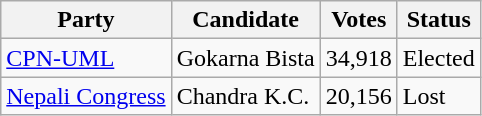<table class="wikitable">
<tr>
<th>Party</th>
<th>Candidate</th>
<th>Votes</th>
<th>Status</th>
</tr>
<tr>
<td><a href='#'>CPN-UML</a></td>
<td>Gokarna Bista</td>
<td>34,918</td>
<td>Elected</td>
</tr>
<tr>
<td><a href='#'>Nepali Congress</a></td>
<td>Chandra K.C.</td>
<td>20,156</td>
<td>Lost</td>
</tr>
</table>
